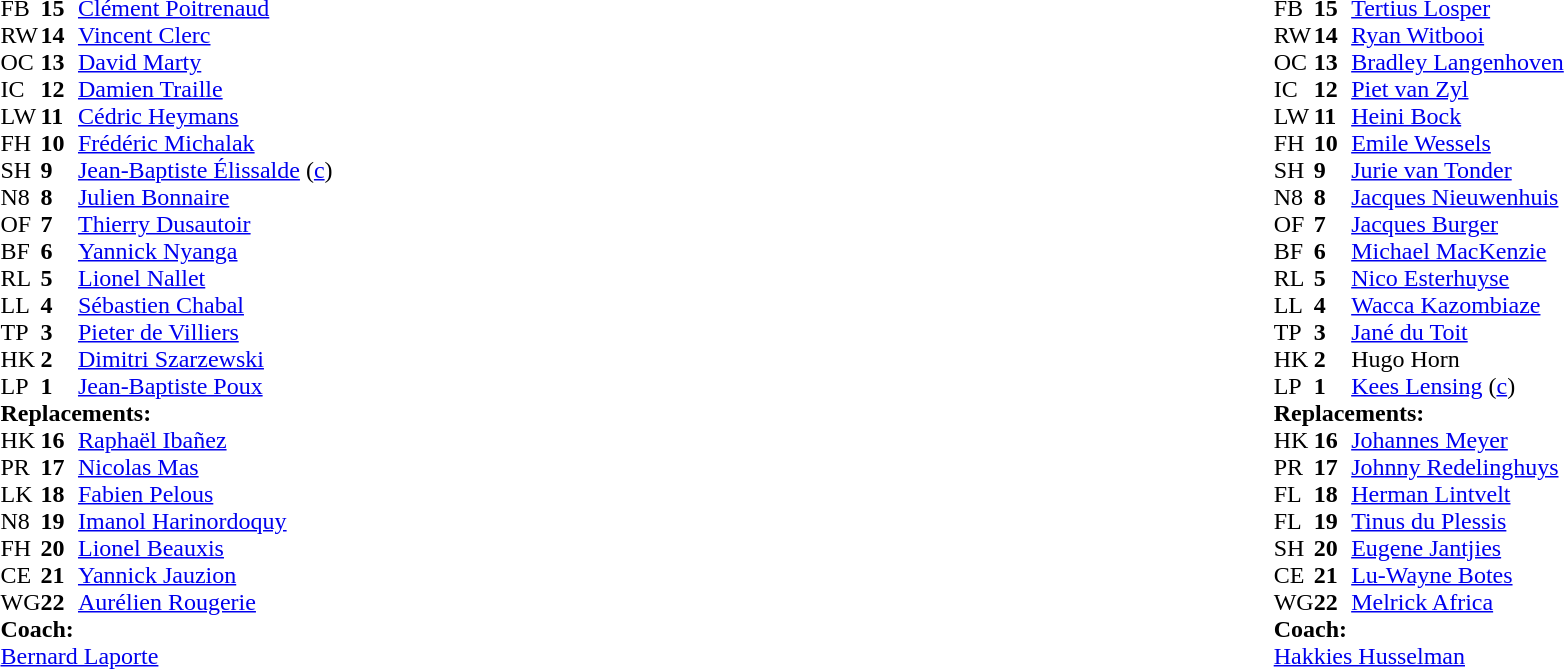<table width="100%">
<tr>
<td style="vertical-align:top" width="50%"><br><table cellspacing="0" cellpadding="0">
<tr>
<th width="25"></th>
<th width="25"></th>
</tr>
<tr>
<td>FB</td>
<td><strong>15</strong></td>
<td><a href='#'>Clément Poitrenaud</a></td>
<td></td>
<td></td>
</tr>
<tr>
<td>RW</td>
<td><strong>14</strong></td>
<td><a href='#'>Vincent Clerc</a></td>
</tr>
<tr>
<td>OC</td>
<td><strong>13</strong></td>
<td><a href='#'>David Marty</a></td>
</tr>
<tr>
<td>IC</td>
<td><strong>12</strong></td>
<td><a href='#'>Damien Traille</a></td>
<td></td>
<td></td>
</tr>
<tr>
<td>LW</td>
<td><strong>11</strong></td>
<td><a href='#'>Cédric Heymans</a></td>
</tr>
<tr>
<td>FH</td>
<td><strong>10</strong></td>
<td><a href='#'>Frédéric Michalak</a></td>
<td></td>
<td></td>
</tr>
<tr>
<td>SH</td>
<td><strong>9</strong></td>
<td><a href='#'>Jean-Baptiste Élissalde</a> (<a href='#'>c</a>)</td>
</tr>
<tr>
<td>N8</td>
<td><strong>8</strong></td>
<td><a href='#'>Julien Bonnaire</a></td>
</tr>
<tr>
<td>OF</td>
<td><strong>7</strong></td>
<td><a href='#'>Thierry Dusautoir</a></td>
</tr>
<tr>
<td>BF</td>
<td><strong>6</strong></td>
<td><a href='#'>Yannick Nyanga</a></td>
<td></td>
<td></td>
</tr>
<tr>
<td>RL</td>
<td><strong>5</strong></td>
<td><a href='#'>Lionel Nallet</a></td>
</tr>
<tr>
<td>LL</td>
<td><strong>4</strong></td>
<td><a href='#'>Sébastien Chabal</a></td>
<td></td>
<td></td>
</tr>
<tr>
<td>TP</td>
<td><strong>3</strong></td>
<td><a href='#'>Pieter de Villiers</a></td>
<td></td>
<td></td>
</tr>
<tr>
<td>HK</td>
<td><strong>2</strong></td>
<td><a href='#'>Dimitri Szarzewski</a></td>
<td></td>
<td></td>
</tr>
<tr>
<td>LP</td>
<td><strong>1</strong></td>
<td><a href='#'>Jean-Baptiste Poux</a></td>
</tr>
<tr>
<td colspan=3><strong>Replacements:</strong></td>
</tr>
<tr>
<td>HK</td>
<td><strong>16</strong></td>
<td><a href='#'>Raphaël Ibañez</a></td>
<td></td>
<td></td>
</tr>
<tr>
<td>PR</td>
<td><strong>17</strong></td>
<td><a href='#'>Nicolas Mas</a></td>
<td></td>
<td></td>
</tr>
<tr>
<td>LK</td>
<td><strong>18</strong></td>
<td><a href='#'>Fabien Pelous</a></td>
<td></td>
<td></td>
</tr>
<tr>
<td>N8</td>
<td><strong>19</strong></td>
<td><a href='#'>Imanol Harinordoquy</a></td>
<td></td>
<td></td>
</tr>
<tr>
<td>FH</td>
<td><strong>20</strong></td>
<td><a href='#'>Lionel Beauxis</a></td>
<td></td>
<td></td>
</tr>
<tr>
<td>CE</td>
<td><strong>21</strong></td>
<td><a href='#'>Yannick Jauzion</a></td>
<td></td>
<td></td>
</tr>
<tr>
<td>WG</td>
<td><strong>22</strong></td>
<td><a href='#'>Aurélien Rougerie</a></td>
<td></td>
<td></td>
</tr>
<tr>
<td colspan=3><strong>Coach:</strong></td>
</tr>
<tr>
<td colspan="4"><a href='#'>Bernard Laporte</a></td>
</tr>
</table>
</td>
<td style="vertical-align:top"></td>
<td style="vertical-align:top" width="50%"><br><table cellspacing="0" cellpadding="0" align="center">
<tr>
<th width="25"></th>
<th width="25"></th>
</tr>
<tr>
<td>FB</td>
<td><strong>15</strong></td>
<td><a href='#'>Tertius Losper</a></td>
</tr>
<tr>
<td>RW</td>
<td><strong>14</strong></td>
<td><a href='#'>Ryan Witbooi</a></td>
</tr>
<tr>
<td>OC</td>
<td><strong>13</strong></td>
<td><a href='#'>Bradley Langenhoven</a></td>
</tr>
<tr>
<td>IC</td>
<td><strong>12</strong></td>
<td><a href='#'>Piet van Zyl</a></td>
<td></td>
<td></td>
</tr>
<tr>
<td>LW</td>
<td><strong>11</strong></td>
<td><a href='#'>Heini Bock</a></td>
</tr>
<tr>
<td>FH</td>
<td><strong>10</strong></td>
<td><a href='#'>Emile Wessels</a></td>
<td></td>
<td></td>
</tr>
<tr>
<td>SH</td>
<td><strong>9</strong></td>
<td><a href='#'>Jurie van Tonder</a></td>
<td></td>
<td></td>
</tr>
<tr>
<td>N8</td>
<td><strong>8</strong></td>
<td><a href='#'>Jacques Nieuwenhuis</a></td>
<td></td>
</tr>
<tr>
<td>OF</td>
<td><strong>7</strong></td>
<td><a href='#'>Jacques Burger</a></td>
<td></td>
<td></td>
</tr>
<tr>
<td>BF</td>
<td><strong>6</strong></td>
<td><a href='#'>Michael MacKenzie</a></td>
</tr>
<tr>
<td>RL</td>
<td><strong>5</strong></td>
<td><a href='#'>Nico Esterhuyse</a></td>
<td></td>
<td></td>
</tr>
<tr>
<td>LL</td>
<td><strong>4</strong></td>
<td><a href='#'>Wacca Kazombiaze</a></td>
</tr>
<tr>
<td>TP</td>
<td><strong>3</strong></td>
<td><a href='#'>Jané du Toit</a></td>
<td></td>
<td></td>
<td></td>
</tr>
<tr>
<td>HK</td>
<td><strong>2</strong></td>
<td>Hugo Horn</td>
<td></td>
<td></td>
</tr>
<tr>
<td>LP</td>
<td><strong>1</strong></td>
<td><a href='#'>Kees Lensing</a> (<a href='#'>c</a>)</td>
<td></td>
<td></td>
<td></td>
</tr>
<tr>
<td colspan=3><strong>Replacements:</strong></td>
</tr>
<tr>
<td>HK</td>
<td><strong>16</strong></td>
<td><a href='#'>Johannes Meyer</a></td>
<td></td>
<td></td>
</tr>
<tr>
<td>PR</td>
<td><strong>17</strong></td>
<td><a href='#'>Johnny Redelinghuys</a></td>
<td></td>
<td></td>
</tr>
<tr>
<td>FL</td>
<td><strong>18</strong></td>
<td><a href='#'>Herman Lintvelt</a></td>
<td></td>
<td></td>
</tr>
<tr>
<td>FL</td>
<td><strong>19</strong></td>
<td><a href='#'>Tinus du Plessis</a></td>
<td></td>
<td></td>
</tr>
<tr>
<td>SH</td>
<td><strong>20</strong></td>
<td><a href='#'>Eugene Jantjies</a></td>
<td></td>
<td></td>
</tr>
<tr>
<td>CE</td>
<td><strong>21</strong></td>
<td><a href='#'>Lu-Wayne Botes</a></td>
<td></td>
<td></td>
</tr>
<tr>
<td>WG</td>
<td><strong>22</strong></td>
<td><a href='#'>Melrick Africa</a></td>
<td></td>
<td></td>
</tr>
<tr>
<td colspan=3><strong>Coach:</strong></td>
</tr>
<tr>
<td colspan="4"><a href='#'>Hakkies Husselman</a></td>
</tr>
</table>
</td>
</tr>
</table>
